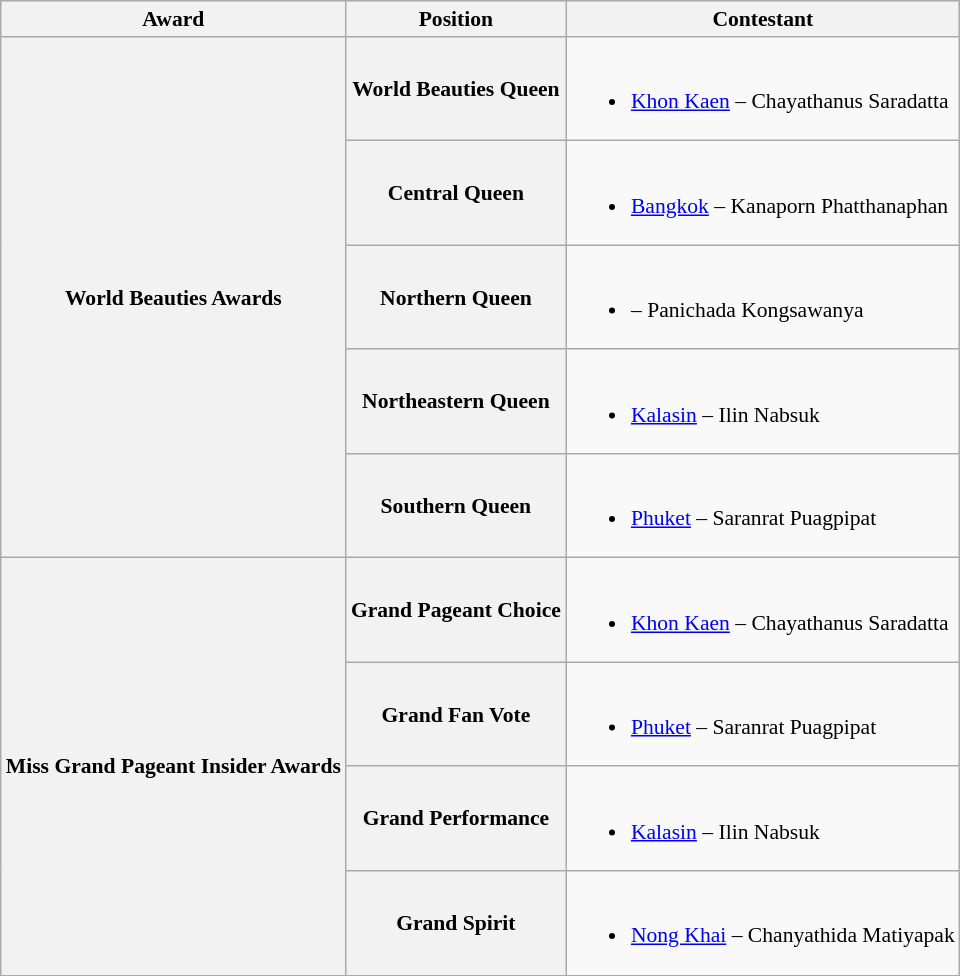<table class="wikitable" style="font-size: 90%;">
<tr>
<th>Award</th>
<th>Position</th>
<th>Contestant</th>
</tr>
<tr>
<th rowspan=5>World Beauties Awards<br></th>
<th>World Beauties Queen</th>
<td><br><ul><li><a href='#'>Khon Kaen</a> – Chayathanus Saradatta</li></ul></td>
</tr>
<tr>
<th>Central Queen</th>
<td><br><ul><li><a href='#'>Bangkok</a> – Kanaporn Phatthanaphan</li></ul></td>
</tr>
<tr>
<th>Northern Queen</th>
<td><br><ul><li> – Panichada Kongsawanya</li></ul></td>
</tr>
<tr>
<th>Northeastern Queen</th>
<td><br><ul><li><a href='#'>Kalasin</a> – Ilin Nabsuk</li></ul></td>
</tr>
<tr>
<th>Southern Queen</th>
<td><br><ul><li><a href='#'>Phuket</a> – Saranrat Puagpipat</li></ul></td>
</tr>
<tr>
<th rowspan=4>Miss Grand Pageant Insider Awards<br></th>
<th>Grand Pageant Choice</th>
<td><br><ul><li><a href='#'>Khon Kaen</a> – Chayathanus Saradatta</li></ul></td>
</tr>
<tr>
<th>Grand Fan Vote</th>
<td><br><ul><li><a href='#'>Phuket</a> – Saranrat Puagpipat</li></ul></td>
</tr>
<tr>
<th>Grand Performance</th>
<td><br><ul><li><a href='#'>Kalasin</a> – Ilin Nabsuk</li></ul></td>
</tr>
<tr>
<th>Grand Spirit</th>
<td><br><ul><li><a href='#'>Nong Khai</a> – Chanyathida Matiyapak</li></ul></td>
</tr>
</table>
